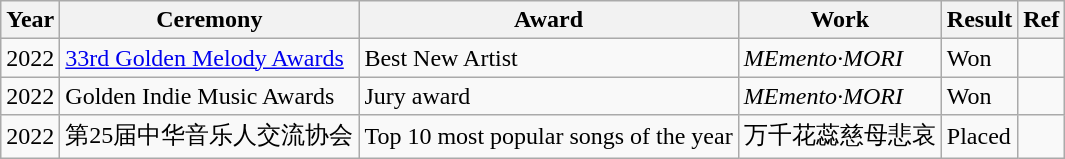<table class="wikitable">
<tr>
<th>Year</th>
<th>Ceremony</th>
<th>Award</th>
<th>Work</th>
<th>Result</th>
<th>Ref</th>
</tr>
<tr>
<td>2022</td>
<td><a href='#'>33rd Golden Melody Awards</a></td>
<td>Best New Artist</td>
<td><em>MEmento·MORI</em></td>
<td>Won</td>
<td></td>
</tr>
<tr>
<td>2022</td>
<td>Golden Indie Music Awards</td>
<td>Jury award</td>
<td><em>MEmento·MORI</em></td>
<td>Won</td>
<td></td>
</tr>
<tr>
<td>2022</td>
<td>第25届中华音乐人交流协会</td>
<td>Top 10 most popular songs of the year</td>
<td>万千花蕊慈母悲哀</td>
<td>Placed</td>
<td></td>
</tr>
</table>
